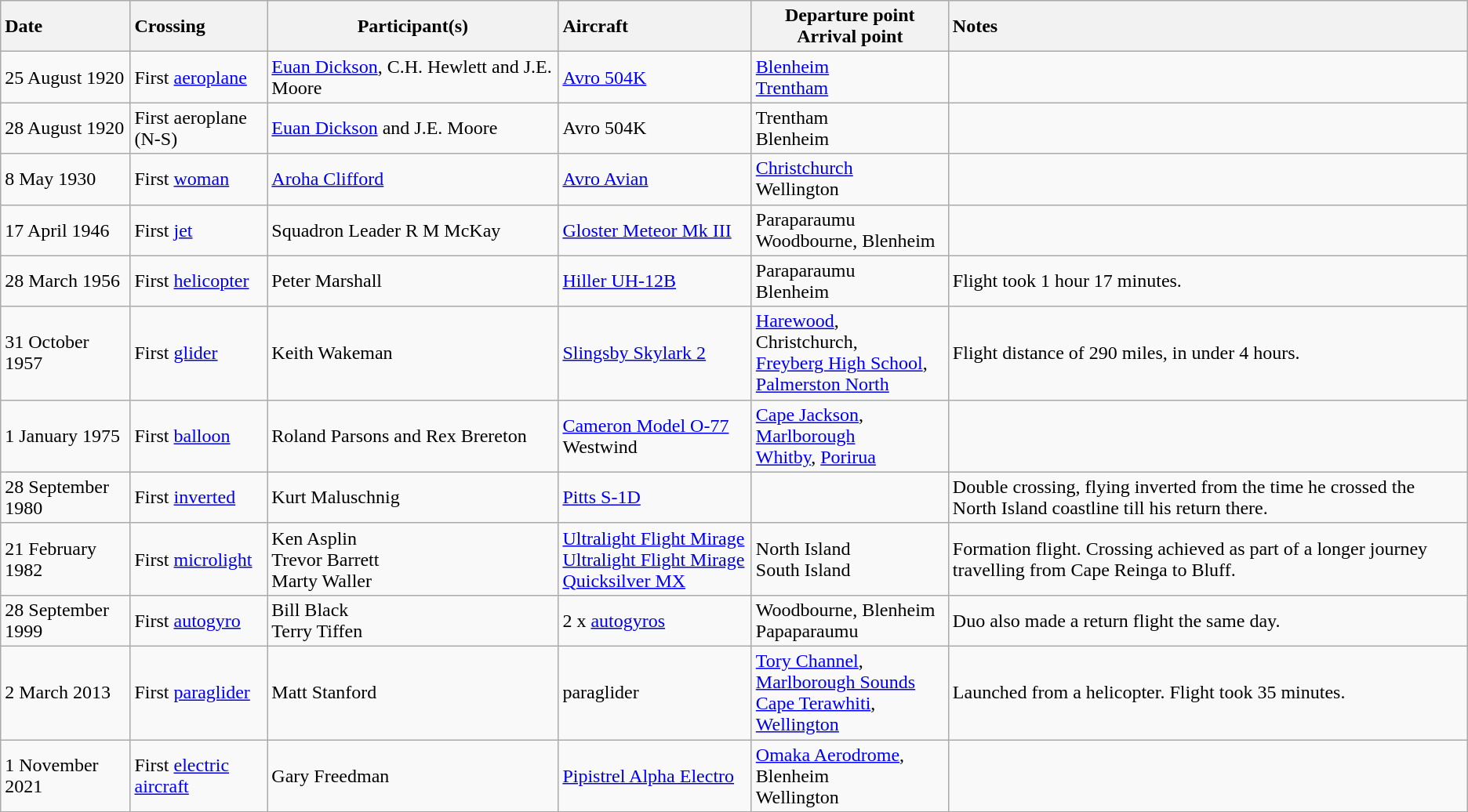<table class="wikitable sortable">
<tr>
<th style="text-align:left">Date</th>
<th style="text-align:left">Crossing</th>
<th style="width:240px;">Participant(s)</th>
<th style="text-align:left">Aircraft</th>
<th style="width:160px;">Departure point <br>Arrival point</th>
<th style="text-align:left">Notes</th>
</tr>
<tr>
<td>25 August 1920</td>
<td>First <a href='#'>aeroplane</a></td>
<td><a href='#'>Euan Dickson</a>, C.H. Hewlett and J.E. Moore</td>
<td><a href='#'>Avro 504K</a></td>
<td><a href='#'>Blenheim</a><br><a href='#'>Trentham</a></td>
<td></td>
</tr>
<tr>
<td>28 August 1920</td>
<td>First aeroplane (N-S)</td>
<td><a href='#'>Euan Dickson</a> and J.E. Moore</td>
<td>Avro 504K</td>
<td>Trentham<br>Blenheim</td>
<td></td>
</tr>
<tr>
<td>8 May 1930</td>
<td>First <a href='#'>woman</a></td>
<td><a href='#'>Aroha Clifford</a></td>
<td><a href='#'>Avro Avian</a></td>
<td><a href='#'>Christchurch</a><br>Wellington</td>
<td></td>
</tr>
<tr>
<td>17 April 1946</td>
<td>First <a href='#'>jet</a></td>
<td>Squadron Leader R M McKay</td>
<td><a href='#'>Gloster Meteor Mk III</a></td>
<td>Paraparaumu<br>Woodbourne, Blenheim</td>
<td></td>
</tr>
<tr>
<td>28 March 1956</td>
<td>First <a href='#'>helicopter</a></td>
<td>Peter Marshall</td>
<td><a href='#'>Hiller UH-12B</a></td>
<td>Paraparaumu<br>Blenheim</td>
<td>Flight took 1 hour 17 minutes.</td>
</tr>
<tr>
<td>31 October 1957</td>
<td>First <a href='#'>glider</a></td>
<td>Keith Wakeman</td>
<td><a href='#'>Slingsby Skylark 2</a></td>
<td><a href='#'>Harewood</a>, Christchurch,<br><a href='#'>Freyberg High School</a>, <a href='#'>Palmerston North</a></td>
<td>Flight distance of 290 miles, in under 4 hours.</td>
</tr>
<tr>
<td>1 January 1975</td>
<td>First <a href='#'>balloon</a></td>
<td>Roland Parsons and Rex Brereton</td>
<td><a href='#'>Cameron Model O-77</a> Westwind</td>
<td><a href='#'>Cape Jackson</a>, <a href='#'>Marlborough</a><br><a href='#'>Whitby</a>, <a href='#'>Porirua</a></td>
<td></td>
</tr>
<tr>
<td>28 September 1980</td>
<td>First <a href='#'>inverted</a></td>
<td>Kurt Maluschnig</td>
<td><a href='#'>Pitts S-1D</a></td>
<td></td>
<td>Double crossing, flying inverted from the time he crossed the North Island coastline till his return there.</td>
</tr>
<tr>
<td>21 February 1982</td>
<td>First <a href='#'>microlight</a></td>
<td>Ken Asplin<br>Trevor Barrett<br>Marty Waller</td>
<td><a href='#'>Ultralight Flight Mirage</a><br><a href='#'>Ultralight Flight Mirage</a><br><a href='#'>Quicksilver MX</a></td>
<td>North Island<br>South Island</td>
<td>Formation flight. Crossing achieved as part of a longer journey travelling from Cape Reinga to Bluff.</td>
</tr>
<tr>
<td>28 September 1999</td>
<td>First <a href='#'>autogyro</a></td>
<td>Bill Black<br>Terry Tiffen</td>
<td>2 x <a href='#'>autogyros</a></td>
<td>Woodbourne, Blenheim<br>Papaparaumu</td>
<td>Duo also made a return flight the same day.</td>
</tr>
<tr>
<td>2 March 2013</td>
<td>First <a href='#'>paraglider</a></td>
<td>Matt Stanford</td>
<td>paraglider</td>
<td><a href='#'>Tory Channel</a>, <a href='#'>Marlborough Sounds</a><br><a href='#'>Cape Terawhiti</a>, <a href='#'>Wellington</a></td>
<td>Launched from a helicopter.  Flight took 35 minutes.</td>
</tr>
<tr>
<td>1 November 2021</td>
<td>First <a href='#'>electric aircraft</a></td>
<td>Gary Freedman</td>
<td><a href='#'>Pipistrel Alpha Electro</a></td>
<td><a href='#'>Omaka Aerodrome</a>, Blenheim<br>Wellington</td>
<td></td>
</tr>
<tr>
</tr>
</table>
